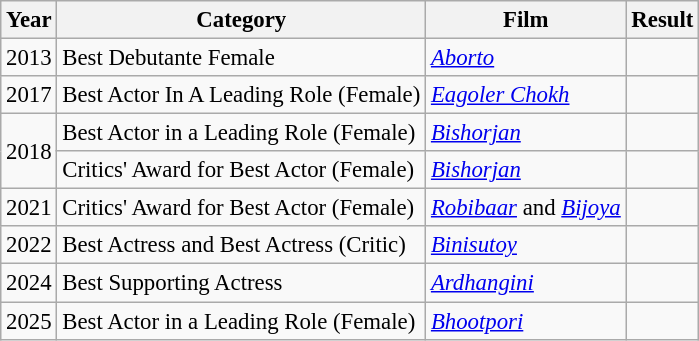<table class="wikitable" style="font-size: 95%;">
<tr>
<th>Year</th>
<th>Category</th>
<th>Film</th>
<th>Result</th>
</tr>
<tr>
<td>2013</td>
<td>Best Debutante Female</td>
<td><em><a href='#'>Aborto</a></em></td>
<td></td>
</tr>
<tr>
<td>2017</td>
<td>Best Actor In A Leading Role (Female)</td>
<td><em><a href='#'>Eagoler Chokh</a></em></td>
<td></td>
</tr>
<tr>
<td rowspan="2">2018</td>
<td>Best Actor in a Leading Role (Female)</td>
<td><em><a href='#'>Bishorjan</a></em></td>
<td></td>
</tr>
<tr>
<td>Critics' Award for Best Actor (Female)</td>
<td><em><a href='#'>Bishorjan</a></em></td>
<td></td>
</tr>
<tr>
<td>2021</td>
<td>Critics' Award for Best Actor (Female)</td>
<td><em><a href='#'>Robibaar</a></em> and <em><a href='#'>Bijoya</a></em></td>
<td></td>
</tr>
<tr>
<td>2022</td>
<td>Best Actress and Best Actress (Critic)</td>
<td><em><a href='#'>Binisutoy</a></em></td>
<td></td>
</tr>
<tr>
<td>2024</td>
<td>Best Supporting Actress</td>
<td><em><a href='#'>Ardhangini</a></em></td>
<td></td>
</tr>
<tr>
<td>2025</td>
<td>Best Actor in a Leading Role (Female)</td>
<td><em><a href='#'>Bhootpori</a></em></td>
<td></td>
</tr>
</table>
